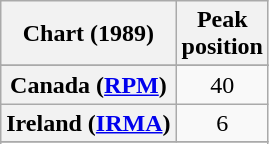<table class="wikitable sortable plainrowheaders" style="text-align:center">
<tr>
<th scope="col">Chart (1989)</th>
<th scope="col">Peak<br>position</th>
</tr>
<tr>
</tr>
<tr>
</tr>
<tr>
<th scope="row">Canada (<a href='#'>RPM</a>)</th>
<td>40</td>
</tr>
<tr>
<th scope="row">Ireland (<a href='#'>IRMA</a>)</th>
<td>6</td>
</tr>
<tr>
</tr>
<tr>
</tr>
<tr>
</tr>
<tr>
</tr>
<tr>
</tr>
<tr>
</tr>
<tr>
</tr>
<tr>
</tr>
<tr>
</tr>
</table>
